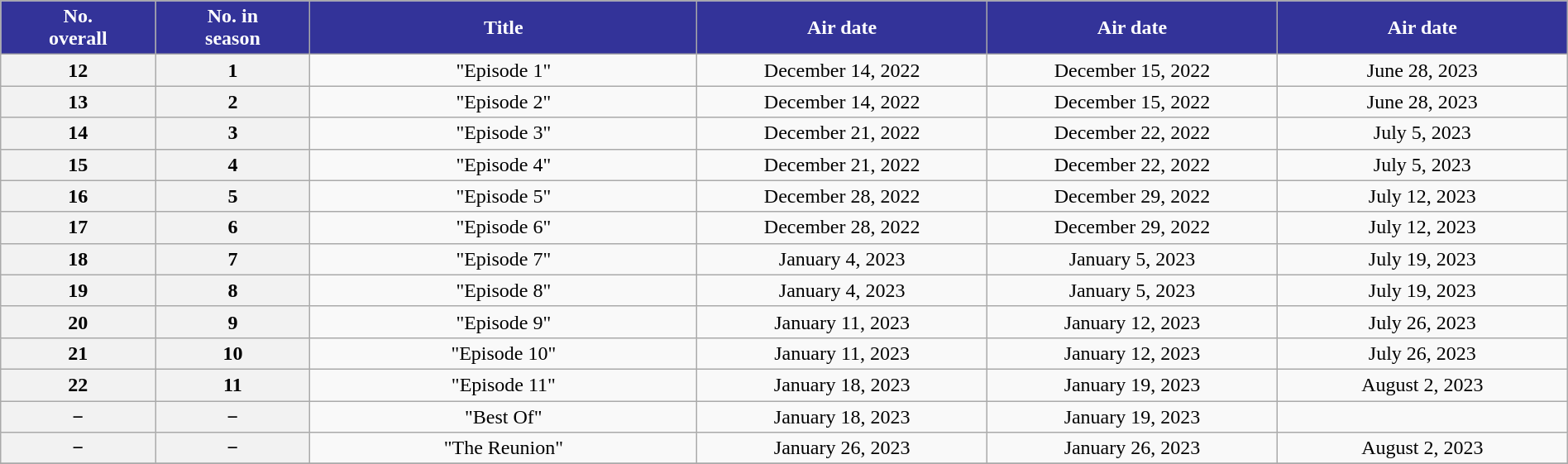<table class="wikitable" style="text-align:center; width:100%;">
<tr style="background:#333399;"|>
<td style="color:white"  width="8%"><strong>No.<br>overall</strong></td>
<td style="color:white"  width="8%"><strong>No. in<br>season</strong></td>
<td style="color:white"  width="20%"><strong>Title</strong></td>
<td style="color:white"  width="15%"><strong>Air date<br></strong></td>
<td style="color:white"  width="15%"><strong>Air date<br></strong></td>
<td style="color:white"  width="15%"><strong>Air date<br></strong></td>
</tr>
<tr>
<th>12</th>
<th>1</th>
<td>"Episode 1"</td>
<td>December 14, 2022</td>
<td>December 15, 2022</td>
<td>June 28, 2023</td>
</tr>
<tr>
<th>13</th>
<th>2</th>
<td>"Episode 2"</td>
<td>December 14, 2022</td>
<td>December 15, 2022</td>
<td>June 28, 2023</td>
</tr>
<tr>
<th>14</th>
<th>3</th>
<td>"Episode 3"</td>
<td>December 21, 2022</td>
<td>December 22, 2022</td>
<td>July 5, 2023</td>
</tr>
<tr>
<th>15</th>
<th>4</th>
<td>"Episode 4"</td>
<td>December 21, 2022</td>
<td>December 22, 2022</td>
<td>July 5, 2023</td>
</tr>
<tr>
<th>16</th>
<th>5</th>
<td>"Episode 5"</td>
<td>December 28, 2022</td>
<td>December 29, 2022</td>
<td>July 12, 2023</td>
</tr>
<tr>
<th>17</th>
<th>6</th>
<td>"Episode 6"</td>
<td>December 28, 2022</td>
<td>December 29, 2022</td>
<td>July 12, 2023</td>
</tr>
<tr>
<th>18</th>
<th>7</th>
<td>"Episode 7"</td>
<td>January 4, 2023</td>
<td>January 5, 2023</td>
<td>July 19, 2023</td>
</tr>
<tr>
<th>19</th>
<th>8</th>
<td>"Episode 8"</td>
<td>January 4, 2023</td>
<td>January 5, 2023</td>
<td>July 19, 2023</td>
</tr>
<tr>
<th>20</th>
<th>9</th>
<td>"Episode 9"</td>
<td>January 11, 2023</td>
<td>January 12, 2023</td>
<td>July 26, 2023</td>
</tr>
<tr>
<th>21</th>
<th>10</th>
<td>"Episode 10"</td>
<td>January 11, 2023</td>
<td>January 12, 2023</td>
<td>July 26, 2023</td>
</tr>
<tr>
<th>22</th>
<th>11</th>
<td>"Episode 11"</td>
<td>January 18, 2023</td>
<td>January 19, 2023</td>
<td>August 2, 2023</td>
</tr>
<tr>
<th>−</th>
<th>−</th>
<td>"Best Of"</td>
<td>January 18, 2023</td>
<td>January 19, 2023</td>
<td></td>
</tr>
<tr>
<th>−</th>
<th>−</th>
<td>"The Reunion"</td>
<td>January 26, 2023</td>
<td>January 26, 2023</td>
<td>August 2, 2023</td>
</tr>
<tr>
</tr>
</table>
